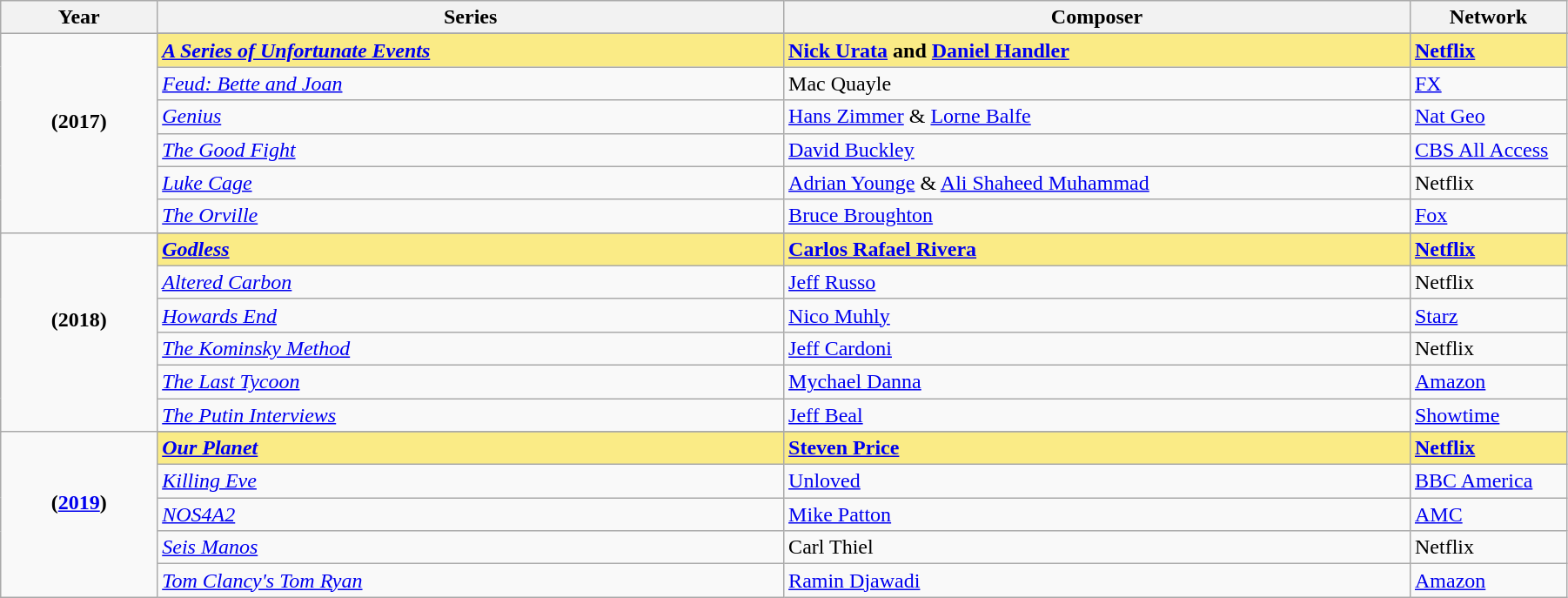<table class="wikitable" width="95%" cellpadding="4">
<tr>
<th width="10%">Year</th>
<th width="40%">Series</th>
<th width="40%">Composer</th>
<th width="10%">Network</th>
</tr>
<tr>
<td rowspan=7 style="text-align:center"><strong>(2017)</strong><br> <br></td>
</tr>
<tr style="background:#FAEB86">
<td><strong><em><a href='#'>A Series of Unfortunate Events</a></em></strong></td>
<td><strong><a href='#'>Nick Urata</a> and <a href='#'>Daniel Handler</a></strong></td>
<td><strong><a href='#'>Netflix</a></strong></td>
</tr>
<tr>
<td><em><a href='#'>Feud: Bette and Joan</a></em></td>
<td>Mac Quayle</td>
<td><a href='#'>FX</a></td>
</tr>
<tr>
<td><em><a href='#'>Genius</a></em></td>
<td><a href='#'>Hans Zimmer</a> & <a href='#'>Lorne Balfe</a></td>
<td><a href='#'>Nat Geo</a></td>
</tr>
<tr>
<td><em><a href='#'>The Good Fight</a></em></td>
<td><a href='#'>David Buckley</a></td>
<td><a href='#'>CBS All Access</a></td>
</tr>
<tr>
<td><em><a href='#'>Luke Cage</a></em></td>
<td><a href='#'>Adrian Younge</a> & <a href='#'>Ali Shaheed Muhammad</a></td>
<td>Netflix</td>
</tr>
<tr>
<td><em><a href='#'>The Orville</a></em></td>
<td><a href='#'>Bruce Broughton</a></td>
<td><a href='#'>Fox</a></td>
</tr>
<tr>
<td rowspan=7 style="text-align:center"><strong>(2018)</strong><br> <br></td>
</tr>
<tr style="background:#FAEB86">
<td><strong><em><a href='#'>Godless</a></em></strong></td>
<td><strong><a href='#'>Carlos Rafael Rivera</a></strong></td>
<td><strong><a href='#'>Netflix</a></strong></td>
</tr>
<tr>
<td><em><a href='#'>Altered Carbon</a></em></td>
<td><a href='#'>Jeff Russo</a></td>
<td>Netflix</td>
</tr>
<tr>
<td><em><a href='#'>Howards End</a></em></td>
<td><a href='#'>Nico Muhly</a></td>
<td><a href='#'>Starz</a></td>
</tr>
<tr>
<td><em><a href='#'>The Kominsky Method</a></em></td>
<td><a href='#'>Jeff Cardoni</a></td>
<td>Netflix</td>
</tr>
<tr>
<td><em><a href='#'>The Last Tycoon</a></em></td>
<td><a href='#'>Mychael Danna</a></td>
<td><a href='#'>Amazon</a></td>
</tr>
<tr>
<td><em><a href='#'>The Putin Interviews</a></em></td>
<td><a href='#'>Jeff Beal</a></td>
<td><a href='#'>Showtime</a></td>
</tr>
<tr>
<td rowspan=6 style="text-align:center"><strong>(<a href='#'>2019</a>)</strong><br> <br></td>
</tr>
<tr style="background:#FAEB86">
<td><strong><em><a href='#'>Our Planet</a></em></strong></td>
<td><strong><a href='#'>Steven Price</a></strong></td>
<td><strong><a href='#'>Netflix</a></strong></td>
</tr>
<tr>
<td><em><a href='#'>Killing Eve</a></em></td>
<td><a href='#'>Unloved</a></td>
<td><a href='#'>BBC America</a></td>
</tr>
<tr>
<td><em><a href='#'>NOS4A2</a></em></td>
<td><a href='#'>Mike Patton</a></td>
<td><a href='#'>AMC</a></td>
</tr>
<tr>
<td><em><a href='#'>Seis Manos</a></em></td>
<td>Carl Thiel</td>
<td>Netflix</td>
</tr>
<tr>
<td><em><a href='#'>Tom Clancy's Tom Ryan</a></em></td>
<td><a href='#'>Ramin Djawadi</a></td>
<td><a href='#'>Amazon</a></td>
</tr>
</table>
